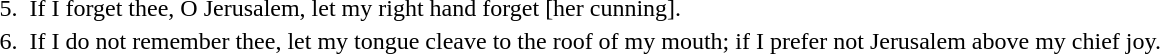<table>
<tr style="vertical-align: top;">
<td>5. </td>
<td>If I forget thee, O Jerusalem, let my right hand forget [her cunning].</td>
</tr>
<tr style="vertical-align: top;">
<td>6. </td>
<td>If I do not remember thee, let my tongue cleave to the roof of my mouth; if I prefer not Jerusalem above my chief joy.</td>
</tr>
</table>
